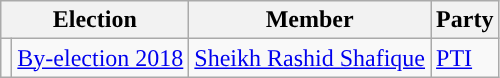<table class="wikitable">
<tr>
<th colspan="2">Election</th>
<th>Member</th>
<th>Party</th>
</tr>
<tr>
<td style="background-color: "></td>
<td><a href='#'>By-election 2018</a></td>
<td><a href='#'>Sheikh Rashid Shafique</a></td>
<td><a href='#'>PTI</a></td>
</tr>
</table>
